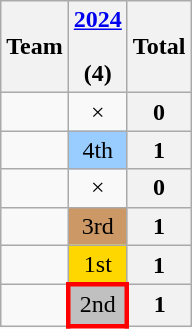<table class="wikitable" style="text-align:center">
<tr>
<th>Team</th>
<th><a href='#'>2024</a><br> <br> (4)</th>
<th>Total</th>
</tr>
<tr>
<td align=left></td>
<td>×</td>
<th>0</th>
</tr>
<tr>
<td align=left></td>
<td bgcolor=9acdff>4th</td>
<th>1</th>
</tr>
<tr>
<td align=left></td>
<td>×</td>
<th>0</th>
</tr>
<tr>
<td align=left></td>
<td bgcolor=cc9966>3rd</td>
<th>1</th>
</tr>
<tr>
<td align=left></td>
<td bgcolor=Gold>1st</td>
<th>1</th>
</tr>
<tr>
<td align=left></td>
<td style="border:3px solid red" bgcolor=Silver>2nd</td>
<th>1</th>
</tr>
</table>
